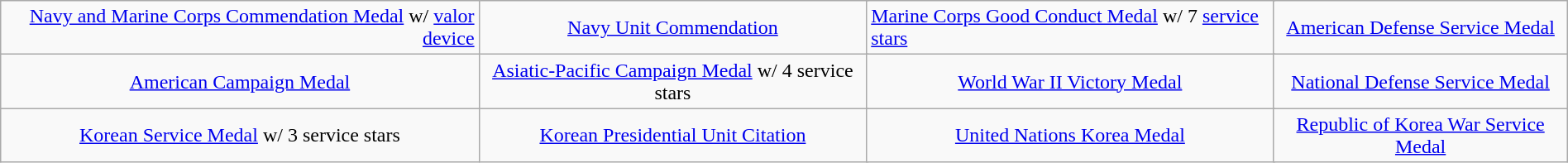<table class="wikitable" style="margin:1em auto; text-align:center;">
<tr>
<td colspan="4" align="right"><a href='#'>Navy and Marine Corps Commendation Medal</a> w/ <a href='#'>valor device</a></td>
<td colspan="4"><a href='#'>Navy Unit Commendation</a></td>
<td colspan="4" align="left"><a href='#'>Marine Corps Good Conduct Medal</a> w/ 7 <a href='#'>service stars</a></td>
<td colspan="4"><a href='#'>American Defense Service Medal</a></td>
</tr>
<tr>
<td colspan="4"><a href='#'>American Campaign Medal</a></td>
<td colspan="4"><a href='#'>Asiatic-Pacific Campaign Medal</a> w/ 4 service stars</td>
<td colspan="4"><a href='#'>World War II Victory Medal</a></td>
<td colspan="4"><a href='#'>National Defense Service Medal</a></td>
</tr>
<tr>
<td colspan="4"><a href='#'>Korean Service Medal</a> w/ 3 service stars</td>
<td colspan="4"><a href='#'>Korean Presidential Unit Citation</a></td>
<td colspan="4"><a href='#'>United Nations Korea Medal</a></td>
<td colspan="4"><a href='#'>Republic of Korea War Service Medal</a></td>
</tr>
</table>
